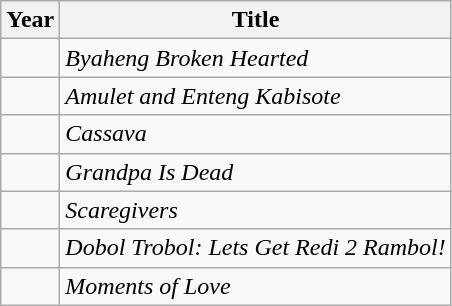<table class="wikitable">
<tr>
<th>Year</th>
<th>Title</th>
</tr>
<tr>
<td></td>
<td><em>Byaheng Broken Hearted</em></td>
</tr>
<tr>
<td></td>
<td><em>Amulet and Enteng Kabisote</em></td>
</tr>
<tr>
<td></td>
<td><em>Cassava</em></td>
</tr>
<tr>
<td></td>
<td><em>Grandpa Is Dead</em></td>
</tr>
<tr>
<td></td>
<td><em>Scaregivers</em></td>
</tr>
<tr>
<td></td>
<td><em>Dobol Trobol: Lets Get Redi 2 Rambol!</em></td>
</tr>
<tr>
<td></td>
<td><em>Moments of Love</em></td>
</tr>
</table>
